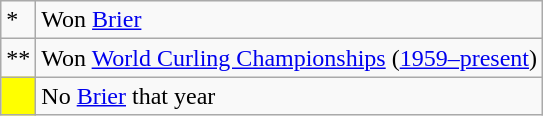<table class="wikitable">
<tr>
<td>*</td>
<td>Won <a href='#'>Brier</a></td>
</tr>
<tr>
<td>**</td>
<td>Won <a href='#'>World Curling Championships</a> (<a href='#'>1959–present</a>)</td>
</tr>
<tr>
<td bgcolor="#ffff00"></td>
<td>No <a href='#'>Brier</a> that year</td>
</tr>
</table>
